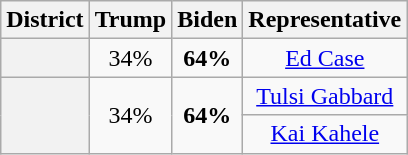<table class="wikitable">
<tr>
<th>District</th>
<th>Trump</th>
<th>Biden</th>
<th>Representative</th>
</tr>
<tr align=center>
<th></th>
<td>34%</td>
<td><strong>64%</strong></td>
<td><a href='#'>Ed Case</a></td>
</tr>
<tr align=center>
<th rowspan=2 ></th>
<td rowspan=2>34%</td>
<td rowspan=2><strong>64%</strong></td>
<td><a href='#'>Tulsi Gabbard</a></td>
</tr>
<tr align=center>
<td><a href='#'>Kai Kahele</a></td>
</tr>
</table>
